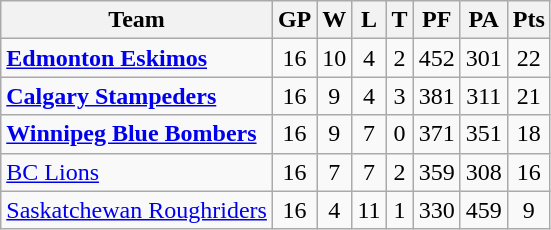<table class="wikitable">
<tr>
<th>Team</th>
<th>GP</th>
<th>W</th>
<th>L</th>
<th>T</th>
<th>PF</th>
<th>PA</th>
<th>Pts</th>
</tr>
<tr align="center">
<td align="left"><strong><a href='#'>Edmonton Eskimos</a></strong></td>
<td>16</td>
<td>10</td>
<td>4</td>
<td>2</td>
<td>452</td>
<td>301</td>
<td>22</td>
</tr>
<tr align="center">
<td align="left"><strong><a href='#'>Calgary Stampeders</a></strong></td>
<td>16</td>
<td>9</td>
<td>4</td>
<td>3</td>
<td>381</td>
<td>311</td>
<td>21</td>
</tr>
<tr align="center">
<td align="left"><strong><a href='#'>Winnipeg Blue Bombers</a></strong></td>
<td>16</td>
<td>9</td>
<td>7</td>
<td>0</td>
<td>371</td>
<td>351</td>
<td>18</td>
</tr>
<tr align="center">
<td align="left"><a href='#'>BC Lions</a></td>
<td>16</td>
<td>7</td>
<td>7</td>
<td>2</td>
<td>359</td>
<td>308</td>
<td>16</td>
</tr>
<tr align="center">
<td align="left"><a href='#'>Saskatchewan Roughriders</a></td>
<td>16</td>
<td>4</td>
<td>11</td>
<td>1</td>
<td>330</td>
<td>459</td>
<td>9</td>
</tr>
</table>
